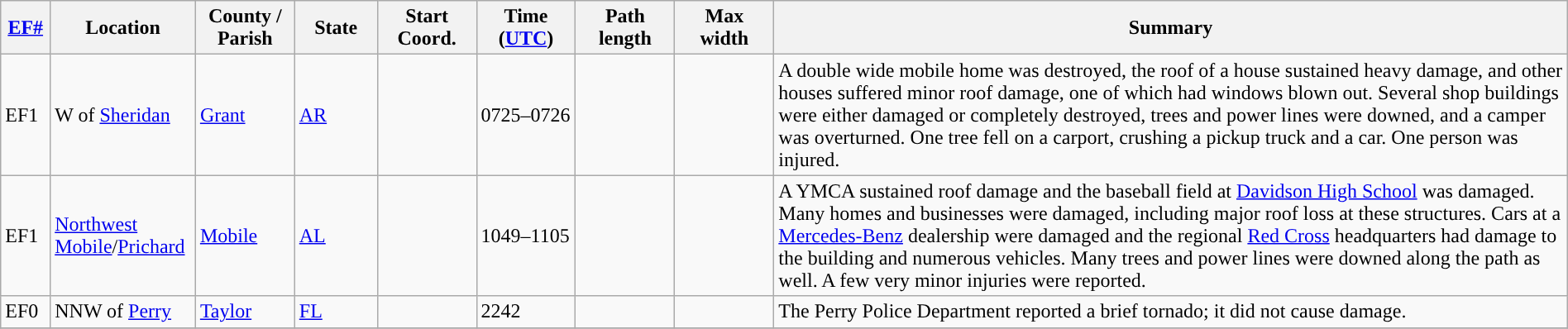<table class="wikitable sortable" style="width:100%;">
<tr>
<th scope="col" width="3%" align="center"><a href='#'>EF#</a></th>
<th scope="col" width="7%" align="center" class="unsortable">Location</th>
<th scope="col" width="6%" align="center" class="unsortable">County / Parish</th>
<th scope="col" width="5%" align="center">State</th>
<th scope="col" width="6%" align="center">Start Coord.</th>
<th scope="col" width="6%" align="center">Time (<a href='#'>UTC</a>)</th>
<th scope="col" width="6%" align="center">Path length</th>
<th scope="col" width="6%" align="center">Max width</th>
<th scope="col" width="48%" class="unsortable" align="center">Summary</th>
</tr>
<tr>
<td>EF1</td>
<td>W of <a href='#'>Sheridan</a></td>
<td><a href='#'>Grant</a></td>
<td><a href='#'>AR</a></td>
<td></td>
<td>0725–0726</td>
<td></td>
<td></td>
<td>A double wide mobile home was destroyed, the roof of a house sustained heavy damage, and other houses suffered minor roof damage, one of which had windows blown out. Several shop buildings were either damaged or completely destroyed, trees and power lines were downed, and a camper was overturned. One tree fell on a carport, crushing a pickup truck and a car. One person was injured.</td>
</tr>
<tr>
<td>EF1</td>
<td><a href='#'>Northwest Mobile</a>/<a href='#'>Prichard</a></td>
<td><a href='#'>Mobile</a></td>
<td><a href='#'>AL</a></td>
<td></td>
<td>1049–1105</td>
<td></td>
<td></td>
<td>A YMCA sustained roof damage and the baseball field at <a href='#'>Davidson High School</a> was damaged. Many homes and businesses were damaged, including major roof loss at these structures. Cars at a <a href='#'>Mercedes-Benz</a> dealership were damaged and the regional <a href='#'>Red Cross</a> headquarters had damage to the building and numerous vehicles. Many trees and power lines were downed along the path as well. A few very minor injuries were reported.</td>
</tr>
<tr>
<td>EF0</td>
<td>NNW of <a href='#'>Perry</a></td>
<td><a href='#'>Taylor</a></td>
<td><a href='#'>FL</a></td>
<td></td>
<td>2242</td>
<td></td>
<td></td>
<td>The Perry Police Department reported a brief tornado; it did not cause damage.</td>
</tr>
<tr>
</tr>
</table>
